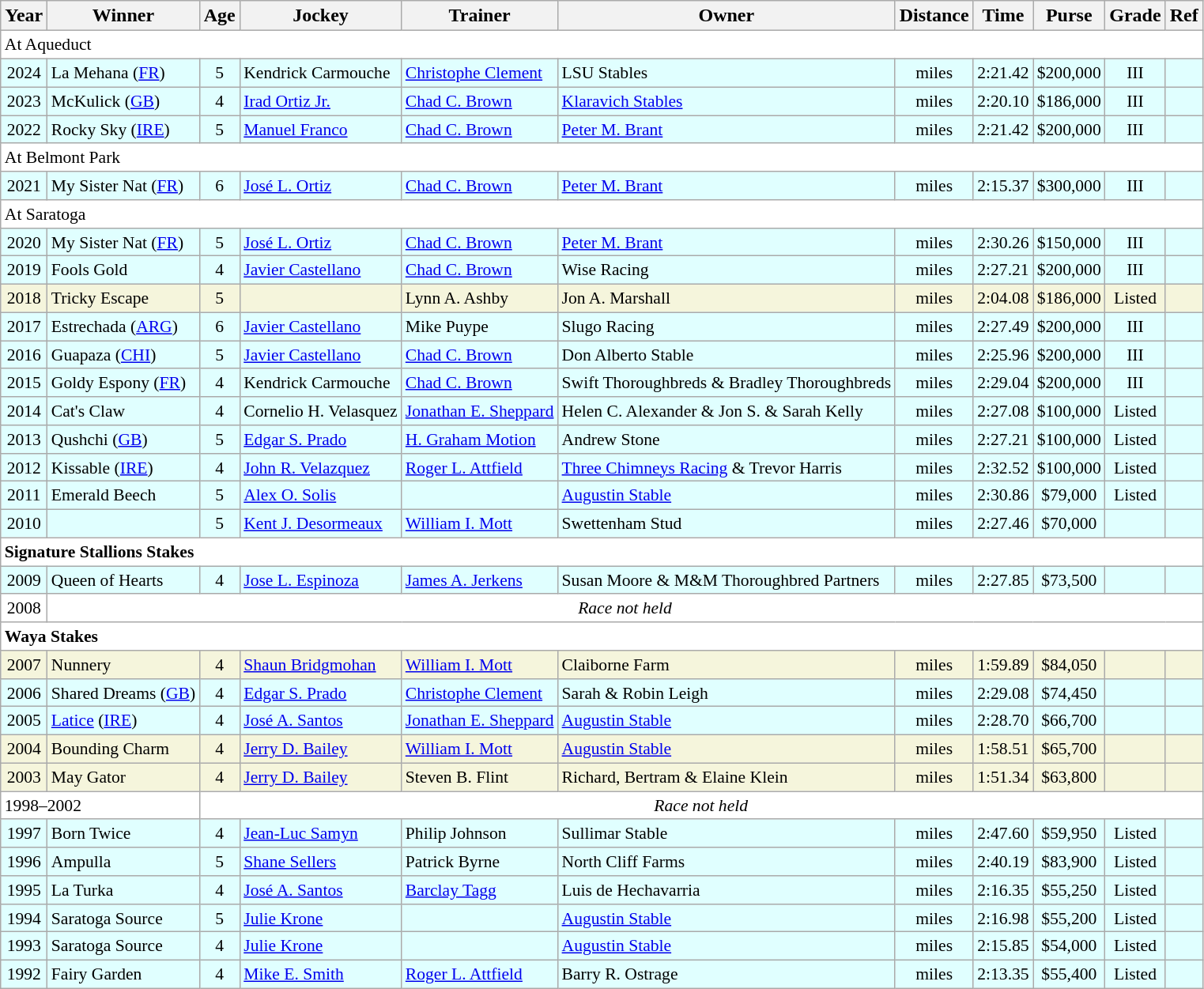<table class="wikitable sortable">
<tr>
<th>Year</th>
<th>Winner</th>
<th>Age</th>
<th>Jockey</th>
<th>Trainer</th>
<th>Owner</th>
<th>Distance</th>
<th>Time</th>
<th>Purse</th>
<th>Grade</th>
<th>Ref</th>
</tr>
<tr style="font-size:90%; background-color:white">
<td align="left" colspan="11">At Aqueduct</td>
</tr>
<tr style="font-size:90%; background-color:lightcyan">
<td align=center>2024</td>
<td>La Mehana (<a href='#'>FR</a>)</td>
<td align=center>5</td>
<td>Kendrick Carmouche</td>
<td><a href='#'>Christophe Clement</a></td>
<td>LSU Stables</td>
<td align=center> miles</td>
<td align=center>2:21.42</td>
<td align=center>$200,000</td>
<td align=center>III</td>
<td></td>
</tr>
<tr style="font-size:90%; background-color:lightcyan">
<td align=center>2023</td>
<td>McKulick (<a href='#'>GB</a>)</td>
<td align=center>4</td>
<td><a href='#'>Irad Ortiz Jr.</a></td>
<td><a href='#'>Chad C. Brown</a></td>
<td><a href='#'>Klaravich Stables</a></td>
<td align=center> miles</td>
<td align=center>2:20.10</td>
<td align=center>$186,000</td>
<td align=center>III</td>
<td></td>
</tr>
<tr style="font-size:90%; background-color:lightcyan">
<td align=center>2022</td>
<td>Rocky Sky (<a href='#'>IRE</a>)</td>
<td align=center>5</td>
<td><a href='#'>Manuel Franco</a></td>
<td><a href='#'>Chad C. Brown</a></td>
<td><a href='#'>Peter M. Brant</a></td>
<td align=center> miles</td>
<td align=center>2:21.42</td>
<td align=center>$200,000</td>
<td align=center>III</td>
<td></td>
</tr>
<tr style="font-size:90%; background-color:white">
<td align="left" colspan="11">At Belmont Park</td>
</tr>
<tr style="font-size:90%; background-color:lightcyan">
<td align=center>2021</td>
<td>My Sister Nat (<a href='#'>FR</a>)</td>
<td align=center>6</td>
<td><a href='#'>José L. Ortiz</a></td>
<td><a href='#'>Chad C. Brown</a></td>
<td><a href='#'>Peter M. Brant</a></td>
<td align=center> miles</td>
<td align=center>2:15.37</td>
<td align=center>$300,000</td>
<td align=center>III</td>
<td></td>
</tr>
<tr style="font-size:90%; background-color:white">
<td align="left" colspan=11>At Saratoga</td>
</tr>
<tr style="font-size:90%; background-color:lightcyan">
<td align=center>2020</td>
<td>My Sister Nat (<a href='#'>FR</a>)</td>
<td align=center>5</td>
<td><a href='#'>José L. Ortiz</a></td>
<td><a href='#'>Chad C. Brown</a></td>
<td><a href='#'>Peter M. Brant</a></td>
<td align=center> miles</td>
<td align=center>2:30.26</td>
<td align=center>$150,000</td>
<td align=center>III</td>
<td></td>
</tr>
<tr style="font-size:90%; background-color:lightcyan">
<td align=center>2019</td>
<td>Fools Gold</td>
<td align=center>4</td>
<td><a href='#'>Javier Castellano</a></td>
<td><a href='#'>Chad C. Brown</a></td>
<td>Wise Racing</td>
<td align=center> miles</td>
<td align=center>2:27.21</td>
<td align=center>$200,000</td>
<td align=center>III</td>
<td></td>
</tr>
<tr style="font-size:90%; background-color:beige">
<td align=center>2018</td>
<td>Tricky Escape</td>
<td align=center>5</td>
<td></td>
<td>Lynn A. Ashby</td>
<td>Jon A. Marshall</td>
<td align=center> miles</td>
<td align=center>2:04.08</td>
<td align=center>$186,000</td>
<td align=center>Listed</td>
<td></td>
</tr>
<tr style="font-size:90%; background-color:lightcyan">
<td align=center>2017</td>
<td>Estrechada (<a href='#'>ARG</a>)</td>
<td align=center>6</td>
<td><a href='#'>Javier Castellano</a></td>
<td>Mike Puype</td>
<td>Slugo Racing</td>
<td align=center> miles</td>
<td align=center>2:27.49</td>
<td align=center>$200,000</td>
<td align=center>III</td>
<td></td>
</tr>
<tr style="font-size:90%; background-color:lightcyan">
<td align=center>2016</td>
<td>Guapaza (<a href='#'>CHI</a>)</td>
<td align=center>5</td>
<td><a href='#'>Javier Castellano</a></td>
<td><a href='#'>Chad C. Brown</a></td>
<td>Don Alberto Stable</td>
<td align=center> miles</td>
<td align=center>2:25.96</td>
<td align=center>$200,000</td>
<td align=center>III</td>
<td></td>
</tr>
<tr style="font-size:90%; background-color:lightcyan">
<td align=center>2015</td>
<td>Goldy Espony (<a href='#'>FR</a>)</td>
<td align=center>4</td>
<td>Kendrick Carmouche</td>
<td><a href='#'>Chad C. Brown</a></td>
<td>Swift Thoroughbreds & Bradley Thoroughbreds</td>
<td align=center> miles</td>
<td align=center>2:29.04</td>
<td align=center>$200,000</td>
<td align=center>III</td>
<td></td>
</tr>
<tr style="font-size:90%; background-color:lightcyan">
<td align=center>2014</td>
<td>Cat's Claw</td>
<td align=center>4</td>
<td>Cornelio H. Velasquez</td>
<td><a href='#'>Jonathan E. Sheppard</a></td>
<td>Helen C. Alexander & Jon S. & Sarah Kelly</td>
<td align=center> miles</td>
<td align=center>2:27.08</td>
<td align=center>$100,000</td>
<td align=center>Listed</td>
<td></td>
</tr>
<tr style="font-size:90%; background-color:lightcyan">
<td align=center>2013</td>
<td>Qushchi (<a href='#'>GB</a>)</td>
<td align=center>5</td>
<td><a href='#'>Edgar S. Prado</a></td>
<td><a href='#'>H. Graham Motion</a></td>
<td>Andrew Stone</td>
<td align=center> miles</td>
<td align=center>2:27.21</td>
<td align=center>$100,000</td>
<td align=center>Listed</td>
<td></td>
</tr>
<tr style="font-size:90%; background-color:lightcyan">
<td align=center>2012</td>
<td>Kissable (<a href='#'>IRE</a>)</td>
<td align=center>4</td>
<td><a href='#'>John R. Velazquez</a></td>
<td><a href='#'>Roger L. Attfield</a></td>
<td><a href='#'>Three Chimneys Racing</a> & Trevor Harris</td>
<td align=center> miles</td>
<td align=center>2:32.52</td>
<td align=center>$100,000</td>
<td align=center>Listed</td>
<td></td>
</tr>
<tr style="font-size:90%; background-color:lightcyan">
<td align=center>2011</td>
<td>Emerald Beech</td>
<td align=center>5</td>
<td><a href='#'>Alex O. Solis</a></td>
<td></td>
<td><a href='#'>Augustin Stable</a></td>
<td align=center> miles</td>
<td align=center>2:30.86</td>
<td align=center>$79,000</td>
<td align=center>Listed</td>
<td></td>
</tr>
<tr style="font-size:90%; background-color:lightcyan">
<td align=center>2010</td>
<td></td>
<td align=center>5</td>
<td><a href='#'>Kent J. Desormeaux</a></td>
<td><a href='#'>William I. Mott</a></td>
<td>Swettenham Stud</td>
<td align=center> miles</td>
<td align=center>2:27.46</td>
<td align=center>$70,000</td>
<td align=center></td>
<td></td>
</tr>
<tr style="font-size:90%; background-color:white">
<td align="left" colspan=11><strong>Signature Stallions Stakes</strong></td>
</tr>
<tr style="font-size:90%; background-color:lightcyan">
<td align=center>2009</td>
<td>Queen of Hearts</td>
<td align=center>4</td>
<td><a href='#'>Jose L. Espinoza</a></td>
<td><a href='#'>James A. Jerkens</a></td>
<td>Susan Moore & M&M Thoroughbred Partners</td>
<td align=center> miles</td>
<td align=center>2:27.85</td>
<td align=center>$73,500</td>
<td align=center></td>
<td></td>
</tr>
<tr style="font-size:90%; background-color:white">
<td align="center">2008</td>
<td align="center" colspan=10><em>Race not held</em></td>
</tr>
<tr style="font-size:90%; background-color:white">
<td align="left" colspan=11><strong>Waya Stakes</strong></td>
</tr>
<tr style="font-size:90%; background-color:beige">
<td align=center>2007</td>
<td>Nunnery</td>
<td align=center>4</td>
<td><a href='#'>Shaun Bridgmohan</a></td>
<td><a href='#'>William I. Mott</a></td>
<td>Claiborne Farm</td>
<td align=center> miles</td>
<td align=center>1:59.89</td>
<td align=center>$84,050</td>
<td align=center></td>
<td></td>
</tr>
<tr style="font-size:90%; background-color:lightcyan">
<td align=center>2006</td>
<td>Shared Dreams (<a href='#'>GB</a>)</td>
<td align=center>4</td>
<td><a href='#'>Edgar S. Prado</a></td>
<td><a href='#'>Christophe Clement</a></td>
<td>Sarah & Robin Leigh</td>
<td align=center> miles</td>
<td align=center>2:29.08</td>
<td align=center>$74,450</td>
<td align=center></td>
<td></td>
</tr>
<tr style="font-size:90%; background-color:lightcyan">
<td align=center>2005</td>
<td><a href='#'>Latice</a> (<a href='#'>IRE</a>)</td>
<td align=center>4</td>
<td><a href='#'>José A. Santos</a></td>
<td><a href='#'>Jonathan E. Sheppard</a></td>
<td><a href='#'>Augustin Stable</a></td>
<td align=center> miles</td>
<td align=center>2:28.70</td>
<td align=center>$66,700</td>
<td align=center></td>
<td></td>
</tr>
<tr style="font-size:90%; background-color:beige">
<td align=center>2004</td>
<td>Bounding Charm</td>
<td align=center>4</td>
<td><a href='#'>Jerry D. Bailey</a></td>
<td><a href='#'>William I. Mott</a></td>
<td><a href='#'>Augustin Stable</a></td>
<td align=center> miles</td>
<td align=center>1:58.51</td>
<td align=center>$65,700</td>
<td align=center></td>
<td></td>
</tr>
<tr style="font-size:90%; background-color:beige">
<td align=center>2003</td>
<td>May Gator</td>
<td align=center>4</td>
<td><a href='#'>Jerry D. Bailey</a></td>
<td>Steven B. Flint</td>
<td>Richard, Bertram & Elaine Klein</td>
<td align=center> miles</td>
<td align=center>1:51.34</td>
<td align=center>$63,800</td>
<td align=center></td>
<td></td>
</tr>
<tr style="font-size:90%; background-color:white">
<td align="left" colspan=2>1998–2002</td>
<td align="center" colspan=9><em>Race not held</em></td>
</tr>
<tr style="font-size:90%; background-color:lightcyan">
<td align=center>1997</td>
<td>Born Twice</td>
<td align=center>4</td>
<td><a href='#'>Jean-Luc Samyn</a></td>
<td>Philip Johnson</td>
<td>Sullimar Stable</td>
<td align=center> miles</td>
<td align=center>2:47.60</td>
<td align=center>$59,950</td>
<td align=center>Listed</td>
<td></td>
</tr>
<tr style="font-size:90%; background-color:lightcyan">
<td align=center>1996</td>
<td>Ampulla</td>
<td align=center>5</td>
<td><a href='#'>Shane Sellers</a></td>
<td>Patrick Byrne</td>
<td>North Cliff Farms</td>
<td align=center> miles</td>
<td align=center>2:40.19</td>
<td align=center>$83,900</td>
<td align=center>Listed</td>
<td></td>
</tr>
<tr style="font-size:90%; background-color:lightcyan">
<td align=center>1995</td>
<td>La Turka</td>
<td align=center>4</td>
<td><a href='#'>José A. Santos</a></td>
<td><a href='#'>Barclay Tagg</a></td>
<td>Luis de Hechavarria</td>
<td align=center> miles</td>
<td align=center>2:16.35</td>
<td align=center>$55,250</td>
<td align=center>Listed</td>
<td></td>
</tr>
<tr style="font-size:90%; background-color:lightcyan">
<td align=center>1994</td>
<td>Saratoga Source</td>
<td align=center>5</td>
<td><a href='#'>Julie Krone</a></td>
<td></td>
<td><a href='#'>Augustin Stable</a></td>
<td align=center> miles</td>
<td align=center>2:16.98</td>
<td align=center>$55,200</td>
<td align=center>Listed</td>
<td></td>
</tr>
<tr style="font-size:90%; background-color:lightcyan">
<td align=center>1993</td>
<td>Saratoga Source</td>
<td align=center>4</td>
<td><a href='#'>Julie Krone</a></td>
<td></td>
<td><a href='#'>Augustin Stable</a></td>
<td align=center> miles</td>
<td align=center>2:15.85</td>
<td align=center>$54,000</td>
<td align=center>Listed</td>
<td></td>
</tr>
<tr style="font-size:90%; background-color:lightcyan">
<td align=center>1992</td>
<td>Fairy Garden</td>
<td align=center>4</td>
<td><a href='#'>Mike E. Smith</a></td>
<td><a href='#'>Roger L. Attfield</a></td>
<td>Barry R. Ostrage</td>
<td align=center> miles</td>
<td align=center>2:13.35</td>
<td align=center>$55,400</td>
<td align=center>Listed</td>
<td></td>
</tr>
</table>
